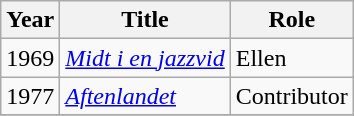<table class="wikitable sortable">
<tr>
<th>Year</th>
<th>Title</th>
<th>Role</th>
</tr>
<tr>
<td>1969</td>
<td><em><a href='#'>Midt i en jazzvid</a></em></td>
<td>Ellen</td>
</tr>
<tr>
<td>1977</td>
<td><em><a href='#'>Aftenlandet</a></em></td>
<td>Contributor</td>
</tr>
<tr>
</tr>
</table>
